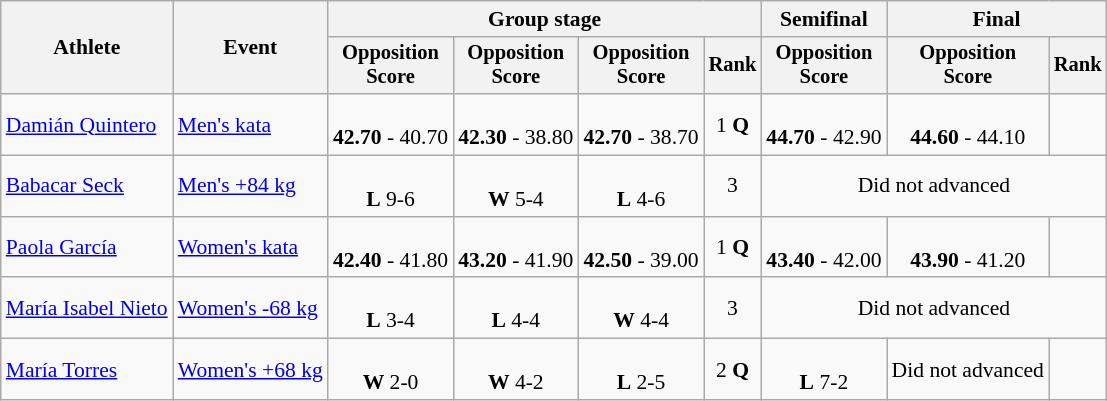<table class="wikitable" style="text-align:center; font-size:90%">
<tr>
<th rowspan=2>Athlete</th>
<th rowspan=2>Event</th>
<th colspan=4>Group stage</th>
<th>Semifinal</th>
<th colspan=2>Final</th>
</tr>
<tr style="font-size:95%">
<th>Opposition<br>Score</th>
<th>Opposition<br>Score</th>
<th>Opposition<br>Score</th>
<th>Rank</th>
<th>Opposition<br>Score</th>
<th>Opposition<br>Score</th>
<th>Rank</th>
</tr>
<tr>
<td align=left><a href='#'>Damián Quintero</a></td>
<td align=left><a href='#'>Men's kata</a></td>
<td><br><strong>42.70</strong> - 40.70</td>
<td><br><strong>42.30</strong> - 38.80</td>
<td><br> <strong>42.70</strong> - 38.70</td>
<td>1 <strong>Q</strong></td>
<td><br><strong>44.70</strong> - 42.90</td>
<td><br><strong>44.60</strong> - 44.10</td>
<td></td>
</tr>
<tr>
<td align=left><a href='#'>Babacar Seck</a></td>
<td align=left><a href='#'>Men's +84 kg</a></td>
<td><br><strong>L</strong> 9-6</td>
<td><br><strong>W</strong> 5-4</td>
<td><br><strong>L</strong> 4-6</td>
<td>3</td>
<td colspan=3>Did not advanced</td>
</tr>
<tr>
<td align=left><a href='#'>Paola García</a></td>
<td align=left><a href='#'>Women's kata</a></td>
<td><br><strong>42.40</strong> - 41.80</td>
<td><br><strong>43.20</strong> - 41.90</td>
<td><br><strong>42.50</strong> - 39.00</td>
<td>1 <strong>Q</strong></td>
<td><br><strong>43.40</strong> - 42.00</td>
<td><br><strong>43.90</strong> - 41.20</td>
<td></td>
</tr>
<tr>
<td align=left><a href='#'>María Isabel Nieto</a></td>
<td align=left><a href='#'>Women's -68 kg</a></td>
<td><br><strong>L</strong> 3-4</td>
<td><br><strong>L</strong> 4-4</td>
<td><br><strong>W</strong> 4-4</td>
<td>3</td>
<td colspan=3>Did not advanced</td>
</tr>
<tr>
<td align=left><a href='#'>María Torres</a></td>
<td align=left><a href='#'>Women's +68 kg</a></td>
<td><br><strong>W</strong> 2-0</td>
<td><br><strong>W</strong> 4-2</td>
<td><br><strong>L</strong> 2-5</td>
<td>2 <strong>Q</strong></td>
<td><br><strong>L</strong> 7-2</td>
<td>Did not advanced</td>
<td></td>
</tr>
</table>
